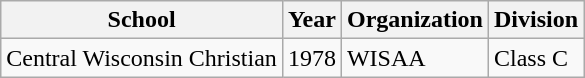<table class="wikitable">
<tr>
<th>School</th>
<th>Year</th>
<th>Organization</th>
<th>Division</th>
</tr>
<tr>
<td>Central Wisconsin Christian</td>
<td>1978</td>
<td>WISAA</td>
<td>Class C</td>
</tr>
</table>
